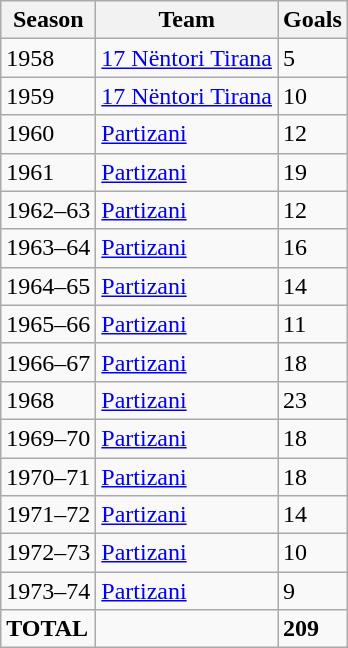<table class="wikitable">
<tr>
<th>Season</th>
<th>Team</th>
<th>Goals</th>
</tr>
<tr>
<td>1958</td>
<td><a href='#'>17 Nëntori Tirana</a></td>
<td>5</td>
</tr>
<tr>
<td>1959</td>
<td><a href='#'>17 Nëntori Tirana</a></td>
<td>10</td>
</tr>
<tr>
<td>1960</td>
<td><a href='#'>Partizani</a></td>
<td>12</td>
</tr>
<tr>
<td>1961</td>
<td><a href='#'>Partizani</a></td>
<td>19</td>
</tr>
<tr>
<td>1962–63</td>
<td><a href='#'>Partizani</a></td>
<td>12</td>
</tr>
<tr>
<td>1963–64</td>
<td><a href='#'>Partizani</a></td>
<td>16</td>
</tr>
<tr>
<td>1964–65</td>
<td><a href='#'>Partizani</a></td>
<td>14</td>
</tr>
<tr>
<td>1965–66</td>
<td><a href='#'>Partizani</a></td>
<td>11</td>
</tr>
<tr>
<td>1966–67</td>
<td><a href='#'>Partizani</a></td>
<td>18</td>
</tr>
<tr>
<td>1968</td>
<td><a href='#'>Partizani</a></td>
<td>23</td>
</tr>
<tr>
<td>1969–70</td>
<td><a href='#'>Partizani</a></td>
<td>18</td>
</tr>
<tr>
<td>1970–71</td>
<td><a href='#'>Partizani</a></td>
<td>18</td>
</tr>
<tr>
<td>1971–72</td>
<td><a href='#'>Partizani</a></td>
<td>14</td>
</tr>
<tr>
<td>1972–73</td>
<td><a href='#'>Partizani</a></td>
<td>10</td>
</tr>
<tr>
<td>1973–74</td>
<td><a href='#'>Partizani</a></td>
<td>9</td>
</tr>
<tr>
<td><strong>TOTAL</strong></td>
<td></td>
<td><strong>209</strong></td>
</tr>
</table>
